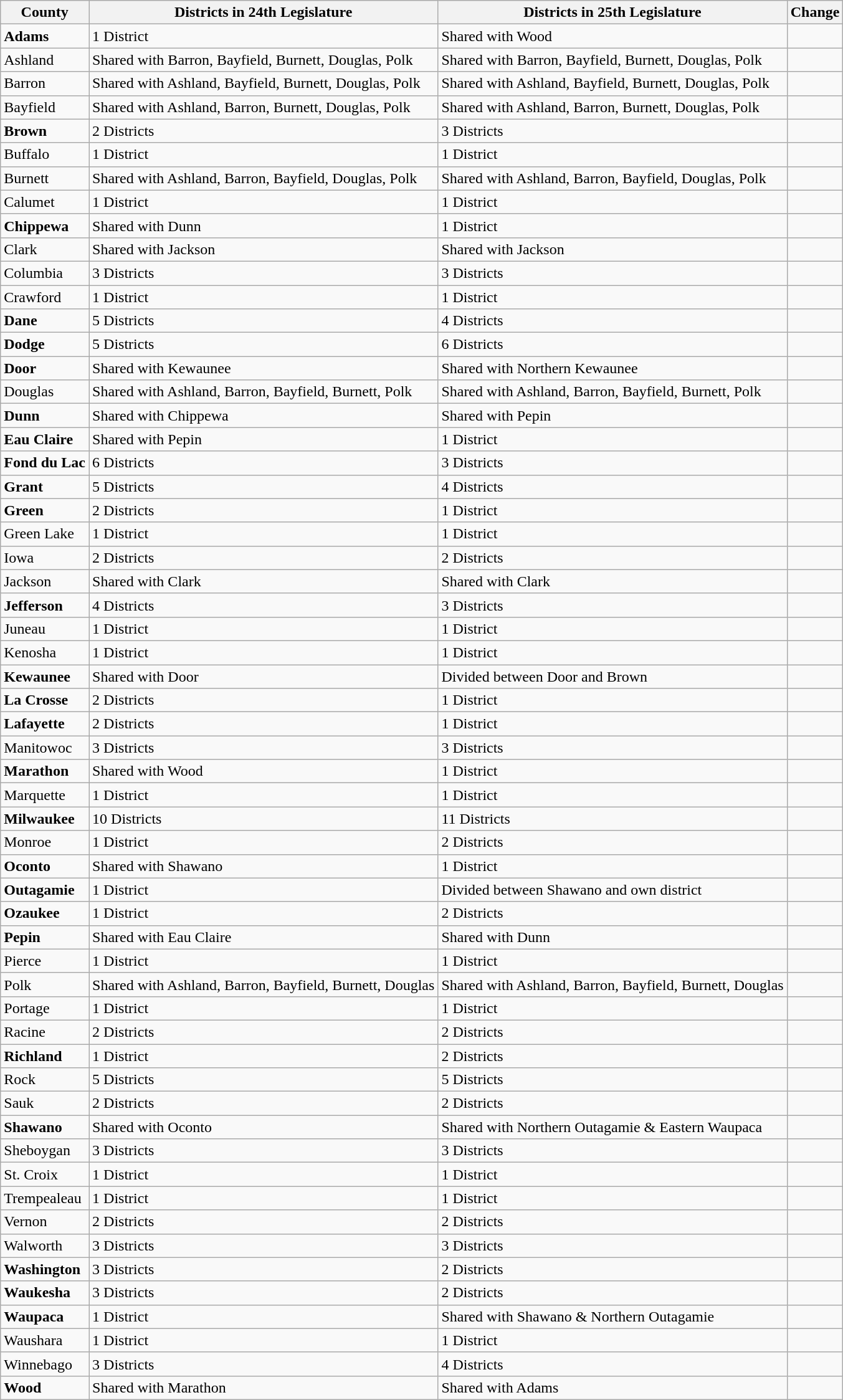<table class="wikitable sortable">
<tr>
<th>County</th>
<th>Districts in 24th Legislature</th>
<th>Districts in 25th Legislature</th>
<th>Change</th>
</tr>
<tr>
<td><strong>Adams</strong></td>
<td>1 District</td>
<td>Shared with Wood</td>
<td align="center" data-sort-value=-.5></td>
</tr>
<tr>
<td>Ashland</td>
<td>Shared with Barron, Bayfield, Burnett, Douglas, Polk</td>
<td>Shared with Barron, Bayfield, Burnett, Douglas, Polk</td>
<td align="center" data-sort-value=0></td>
</tr>
<tr>
<td>Barron</td>
<td>Shared with Ashland, Bayfield, Burnett, Douglas, Polk</td>
<td>Shared with Ashland, Bayfield, Burnett, Douglas, Polk</td>
<td align="center" data-sort-value=0></td>
</tr>
<tr>
<td>Bayfield</td>
<td>Shared with Ashland, Barron, Burnett, Douglas, Polk</td>
<td>Shared with Ashland, Barron, Burnett, Douglas, Polk</td>
<td align="center" data-sort-value=0></td>
</tr>
<tr>
<td><strong>Brown</strong></td>
<td>2 Districts</td>
<td>3 Districts</td>
<td align="center" data-sort-value=1></td>
</tr>
<tr>
<td>Buffalo</td>
<td>1 District</td>
<td>1 District</td>
<td align="center" data-sort-value=0></td>
</tr>
<tr>
<td>Burnett</td>
<td>Shared with Ashland, Barron, Bayfield, Douglas, Polk</td>
<td>Shared with Ashland, Barron, Bayfield, Douglas, Polk</td>
<td align="center" data-sort-value=0></td>
</tr>
<tr>
<td>Calumet</td>
<td>1 District</td>
<td>1 District</td>
<td align="center" data-sort-value=0></td>
</tr>
<tr>
<td><strong>Chippewa</strong></td>
<td>Shared with Dunn</td>
<td>1 District</td>
<td align="center" data-sort-value=0.5></td>
</tr>
<tr>
<td>Clark</td>
<td>Shared with Jackson</td>
<td>Shared with Jackson</td>
<td align="center" data-sort-value=0></td>
</tr>
<tr>
<td>Columbia</td>
<td>3 Districts</td>
<td>3 Districts</td>
<td align="center" data-sort-value=0></td>
</tr>
<tr>
<td>Crawford</td>
<td>1 District</td>
<td>1 District</td>
<td align="center" data-sort-value=0></td>
</tr>
<tr>
<td><strong>Dane</strong></td>
<td>5 Districts</td>
<td>4 Districts</td>
<td align="center" data-sort-value=-1></td>
</tr>
<tr>
<td><strong>Dodge</strong></td>
<td>5 Districts</td>
<td>6 Districts</td>
<td align="center" data-sort-value=1></td>
</tr>
<tr>
<td><strong>Door</strong></td>
<td>Shared with Kewaunee</td>
<td>Shared with Northern Kewaunee</td>
<td align="center" data-sort-value=0.25></td>
</tr>
<tr>
<td>Douglas</td>
<td>Shared with Ashland, Barron, Bayfield, Burnett, Polk</td>
<td>Shared with Ashland, Barron, Bayfield, Burnett, Polk</td>
<td align="center" data-sort-value=0></td>
</tr>
<tr>
<td><strong>Dunn</strong></td>
<td>Shared with Chippewa</td>
<td>Shared with Pepin</td>
<td align="center" data-sort-value=0></td>
</tr>
<tr>
<td><strong>Eau Claire</strong></td>
<td>Shared with Pepin</td>
<td>1 District</td>
<td align="center" data-sort-value=0.5></td>
</tr>
<tr>
<td><strong>Fond du Lac</strong></td>
<td>6 Districts</td>
<td>3 Districts</td>
<td align="center" data-sort-value=-3></td>
</tr>
<tr>
<td><strong>Grant</strong></td>
<td>5 Districts</td>
<td>4 Districts</td>
<td align="center" data-sort-value=-1></td>
</tr>
<tr>
<td><strong>Green</strong></td>
<td>2 Districts</td>
<td>1 District</td>
<td align="center" data-sort-value=-1></td>
</tr>
<tr>
<td>Green Lake</td>
<td>1 District</td>
<td>1 District</td>
<td align="center" data-sort-value=0></td>
</tr>
<tr>
<td>Iowa</td>
<td>2 Districts</td>
<td>2 Districts</td>
<td align="center" data-sort-value=0></td>
</tr>
<tr>
<td>Jackson</td>
<td>Shared with Clark</td>
<td>Shared with Clark</td>
<td align="center" data-sort-value=0></td>
</tr>
<tr>
<td><strong>Jefferson</strong></td>
<td>4 Districts</td>
<td>3 Districts</td>
<td align="center" data-sort-value=-1></td>
</tr>
<tr>
<td>Juneau</td>
<td>1 District</td>
<td>1 District</td>
<td align="center" data-sort-value=0></td>
</tr>
<tr>
<td>Kenosha</td>
<td>1 District</td>
<td>1 District</td>
<td align="center" data-sort-value=0></td>
</tr>
<tr>
<td><strong>Kewaunee</strong></td>
<td>Shared with Door</td>
<td>Divided between Door and Brown</td>
<td align="center" data-sort-value=0.5></td>
</tr>
<tr>
<td><strong>La Crosse</strong></td>
<td>2 Districts</td>
<td>1 District</td>
<td align="center" data-sort-value=-1></td>
</tr>
<tr>
<td><strong>Lafayette</strong></td>
<td>2 Districts</td>
<td>1 District</td>
<td align="center" data-sort-value=-1></td>
</tr>
<tr>
<td>Manitowoc</td>
<td>3 Districts</td>
<td>3 Districts</td>
<td align="center" data-sort-value=0></td>
</tr>
<tr>
<td><strong>Marathon</strong></td>
<td>Shared with Wood</td>
<td>1 District</td>
<td align="center" data-sort-value=0.5></td>
</tr>
<tr>
<td>Marquette</td>
<td>1 District</td>
<td>1 District</td>
<td align="center" data-sort-value=0></td>
</tr>
<tr>
<td><strong>Milwaukee</strong></td>
<td>10 Districts</td>
<td>11 Districts</td>
<td align="center" data-sort-value=1></td>
</tr>
<tr>
<td>Monroe</td>
<td>1 District</td>
<td>2 Districts</td>
<td align="center" data-sort-value=1></td>
</tr>
<tr>
<td><strong>Oconto</strong></td>
<td>Shared with Shawano</td>
<td>1 District</td>
<td align="center" data-sort-value=0.5></td>
</tr>
<tr>
<td><strong>Outagamie</strong></td>
<td>1 District</td>
<td>Divided between Shawano and own district</td>
<td align="center" data-sort-value=0.5></td>
</tr>
<tr>
<td><strong>Ozaukee</strong></td>
<td>1 District</td>
<td>2 Districts</td>
<td align="center" data-sort-value=1></td>
</tr>
<tr>
<td><strong>Pepin</strong></td>
<td>Shared with Eau Claire</td>
<td>Shared with Dunn</td>
<td align="center" data-sort-value=0></td>
</tr>
<tr>
<td>Pierce</td>
<td>1 District</td>
<td>1 District</td>
<td align="center" data-sort-value=0></td>
</tr>
<tr>
<td>Polk</td>
<td>Shared with Ashland, Barron, Bayfield, Burnett, Douglas</td>
<td>Shared with Ashland, Barron, Bayfield, Burnett, Douglas</td>
<td align="center" data-sort-value=0></td>
</tr>
<tr>
<td>Portage</td>
<td>1 District</td>
<td>1 District</td>
<td align="center" data-sort-value=0></td>
</tr>
<tr>
<td>Racine</td>
<td>2 Districts</td>
<td>2 Districts</td>
<td align="center" data-sort-value=0></td>
</tr>
<tr>
<td><strong>Richland</strong></td>
<td>1 District</td>
<td>2 Districts</td>
<td align="center" data-sort-value=1></td>
</tr>
<tr>
<td>Rock</td>
<td>5 Districts</td>
<td>5 Districts</td>
<td align="center" data-sort-value=0></td>
</tr>
<tr>
<td>Sauk</td>
<td>2 Districts</td>
<td>2 Districts</td>
<td align="center" data-sort-value=0></td>
</tr>
<tr>
<td><strong>Shawano</strong></td>
<td>Shared with Oconto</td>
<td>Shared with Northern Outagamie & Eastern Waupaca</td>
<td align="center" data-sort-value=0></td>
</tr>
<tr>
<td>Sheboygan</td>
<td>3 Districts</td>
<td>3 Districts</td>
<td align="center" data-sort-value=0></td>
</tr>
<tr>
<td>St. Croix</td>
<td>1 District</td>
<td>1 District</td>
<td align="center" data-sort-value=0></td>
</tr>
<tr>
<td>Trempealeau</td>
<td>1 District</td>
<td>1 District</td>
<td align="center" data-sort-value=0></td>
</tr>
<tr>
<td>Vernon</td>
<td>2 Districts</td>
<td>2 Districts</td>
<td align="center" data-sort-value=0></td>
</tr>
<tr>
<td>Walworth</td>
<td>3 Districts</td>
<td>3 Districts</td>
<td align="center" data-sort-value=0></td>
</tr>
<tr>
<td><strong>Washington</strong></td>
<td>3 Districts</td>
<td>2 Districts</td>
<td align="center" data-sort-value=-1></td>
</tr>
<tr>
<td><strong>Waukesha</strong></td>
<td>3 Districts</td>
<td>2 Districts</td>
<td align="center" data-sort-value=-1></td>
</tr>
<tr>
<td><strong>Waupaca</strong></td>
<td>1 District</td>
<td>Shared with Shawano & Northern Outagamie</td>
<td align="center" data-sort-value=-.5></td>
</tr>
<tr>
<td>Waushara</td>
<td>1 District</td>
<td>1 District</td>
<td align="center" data-sort-value=0></td>
</tr>
<tr>
<td>Winnebago</td>
<td>3 Districts</td>
<td>4 Districts</td>
<td align="center" data-sort-value=1></td>
</tr>
<tr>
<td><strong>Wood</strong></td>
<td>Shared with Marathon</td>
<td>Shared with Adams</td>
<td align="center" data-sort-value=0></td>
</tr>
</table>
